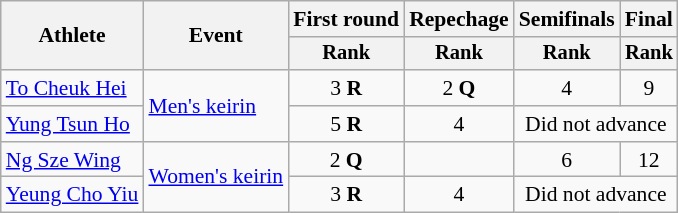<table class=wikitable style=font-size:90%;text-align:center>
<tr>
<th rowspan=2>Athlete</th>
<th rowspan=2>Event</th>
<th>First round</th>
<th>Repechage</th>
<th>Semifinals</th>
<th>Final</th>
</tr>
<tr style="font-size:95%">
<th>Rank</th>
<th>Rank</th>
<th>Rank</th>
<th>Rank</th>
</tr>
<tr>
<td align=left><a href='#'>To Cheuk Hei</a></td>
<td align=left rowspan=2><a href='#'>Men's keirin</a></td>
<td>3 <strong>R</strong></td>
<td>2 <strong>Q</strong></td>
<td>4</td>
<td>9</td>
</tr>
<tr>
<td align=left><a href='#'>Yung Tsun Ho</a></td>
<td>5 <strong>R</strong></td>
<td>4</td>
<td colspan=2>Did not advance</td>
</tr>
<tr>
<td align=left><a href='#'>Ng Sze Wing</a></td>
<td align=left rowspan=2><a href='#'>Women's keirin</a></td>
<td>2 <strong>Q</strong></td>
<td></td>
<td>6</td>
<td>12</td>
</tr>
<tr>
<td align=left><a href='#'>Yeung Cho Yiu</a></td>
<td>3 <strong>R</strong></td>
<td>4</td>
<td colspan=2>Did not advance</td>
</tr>
</table>
